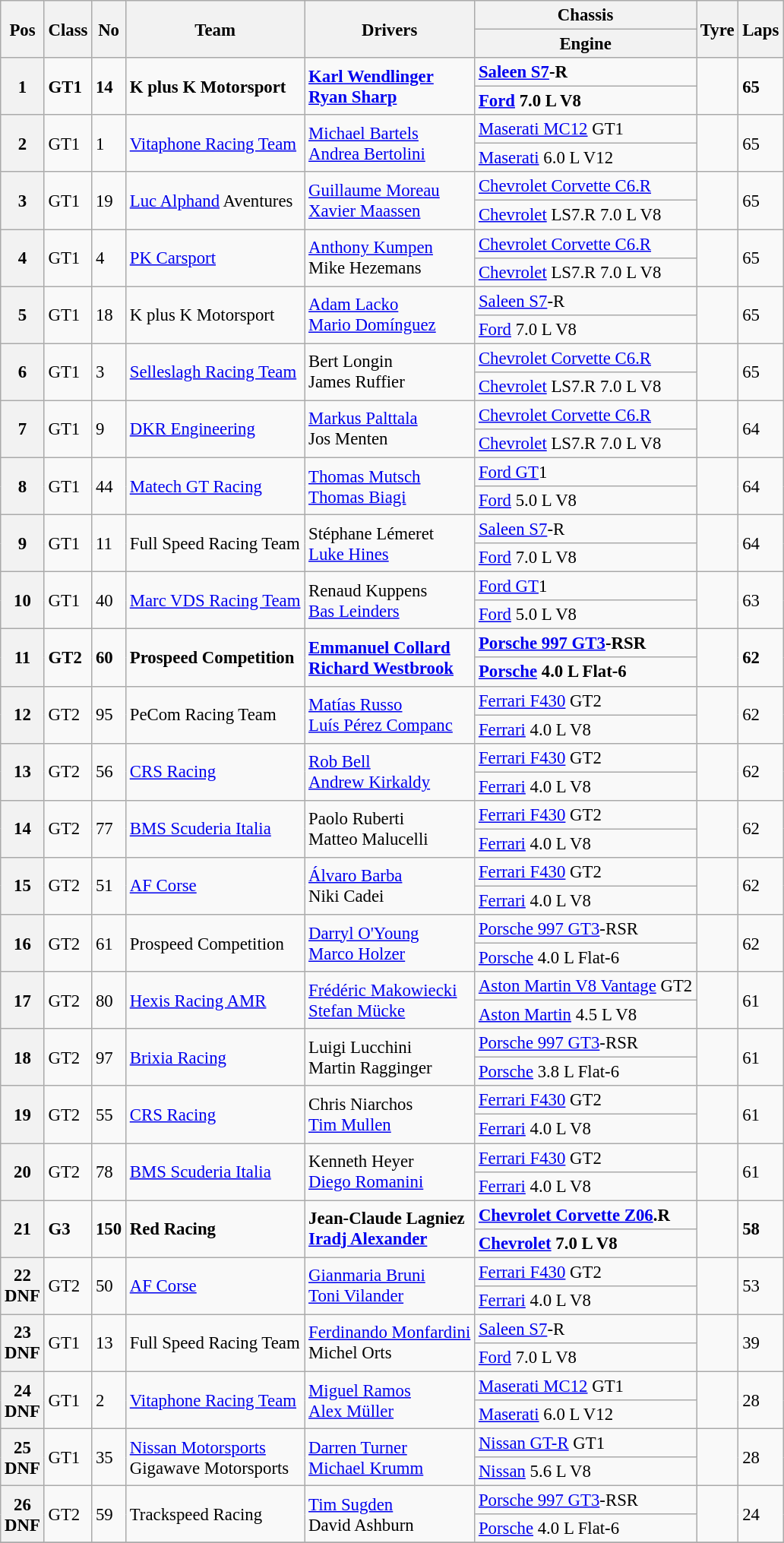<table class="wikitable" style="font-size: 95%;">
<tr>
<th rowspan=2>Pos</th>
<th rowspan=2>Class</th>
<th rowspan=2>No</th>
<th rowspan=2>Team</th>
<th rowspan=2>Drivers</th>
<th>Chassis</th>
<th rowspan=2>Tyre</th>
<th rowspan=2>Laps</th>
</tr>
<tr>
<th>Engine</th>
</tr>
<tr style="font-weight:bold">
<th rowspan=2>1</th>
<td rowspan=2>GT1</td>
<td rowspan=2>14</td>
<td rowspan=2> K plus K Motorsport</td>
<td rowspan=2> <a href='#'>Karl Wendlinger</a><br> <a href='#'>Ryan Sharp</a></td>
<td><a href='#'>Saleen S7</a>-R</td>
<td rowspan=2></td>
<td rowspan=2>65</td>
</tr>
<tr style="font-weight:bold">
<td><a href='#'>Ford</a> 7.0 L V8</td>
</tr>
<tr>
<th rowspan=2>2</th>
<td rowspan=2>GT1</td>
<td rowspan=2>1</td>
<td rowspan=2> <a href='#'>Vitaphone Racing Team</a></td>
<td rowspan=2> <a href='#'>Michael Bartels</a><br> <a href='#'>Andrea Bertolini</a></td>
<td><a href='#'>Maserati MC12</a> GT1</td>
<td rowspan=2></td>
<td rowspan=2>65</td>
</tr>
<tr>
<td><a href='#'>Maserati</a> 6.0 L V12</td>
</tr>
<tr>
<th rowspan=2>3</th>
<td rowspan=2>GT1</td>
<td rowspan=2>19</td>
<td rowspan=2> <a href='#'>Luc Alphand</a> Aventures</td>
<td rowspan=2> <a href='#'>Guillaume Moreau</a><br> <a href='#'>Xavier Maassen</a></td>
<td><a href='#'>Chevrolet Corvette C6.R</a></td>
<td rowspan=2></td>
<td rowspan=2>65</td>
</tr>
<tr>
<td><a href='#'>Chevrolet</a> LS7.R 7.0 L V8</td>
</tr>
<tr>
<th rowspan=2>4</th>
<td rowspan=2>GT1</td>
<td rowspan=2>4</td>
<td rowspan=2> <a href='#'>PK Carsport</a></td>
<td rowspan=2> <a href='#'>Anthony Kumpen</a><br> Mike Hezemans</td>
<td><a href='#'>Chevrolet Corvette C6.R</a></td>
<td rowspan=2></td>
<td rowspan=2>65</td>
</tr>
<tr>
<td><a href='#'>Chevrolet</a> LS7.R 7.0 L V8</td>
</tr>
<tr>
<th rowspan=2>5</th>
<td rowspan=2>GT1</td>
<td rowspan=2>18</td>
<td rowspan=2> K plus K Motorsport</td>
<td rowspan=2> <a href='#'>Adam Lacko</a><br> <a href='#'>Mario Domínguez</a></td>
<td><a href='#'>Saleen S7</a>-R</td>
<td rowspan=2></td>
<td rowspan=2>65</td>
</tr>
<tr>
<td><a href='#'>Ford</a> 7.0 L V8</td>
</tr>
<tr>
<th rowspan=2>6</th>
<td rowspan=2>GT1</td>
<td rowspan=2>3</td>
<td rowspan=2> <a href='#'>Selleslagh Racing Team</a></td>
<td rowspan=2> Bert Longin<br> James Ruffier</td>
<td><a href='#'>Chevrolet Corvette C6.R</a></td>
<td rowspan=2></td>
<td rowspan=2>65</td>
</tr>
<tr>
<td><a href='#'>Chevrolet</a> LS7.R 7.0 L V8</td>
</tr>
<tr>
<th rowspan=2>7</th>
<td rowspan=2>GT1</td>
<td rowspan=2>9</td>
<td rowspan=2> <a href='#'>DKR Engineering</a></td>
<td rowspan=2> <a href='#'>Markus Palttala</a><br> Jos Menten</td>
<td><a href='#'>Chevrolet Corvette C6.R</a></td>
<td rowspan=2></td>
<td rowspan=2>64</td>
</tr>
<tr>
<td><a href='#'>Chevrolet</a> LS7.R 7.0 L V8</td>
</tr>
<tr>
<th rowspan=2>8</th>
<td rowspan=2>GT1</td>
<td rowspan=2>44</td>
<td rowspan=2> <a href='#'>Matech GT Racing</a></td>
<td rowspan=2> <a href='#'>Thomas Mutsch</a><br> <a href='#'>Thomas Biagi</a></td>
<td><a href='#'>Ford GT</a>1</td>
<td rowspan=2></td>
<td rowspan=2>64</td>
</tr>
<tr>
<td><a href='#'>Ford</a> 5.0 L V8</td>
</tr>
<tr>
<th rowspan=2>9</th>
<td rowspan=2>GT1</td>
<td rowspan=2>11</td>
<td rowspan=2> Full Speed Racing Team</td>
<td rowspan=2> Stéphane Lémeret<br> <a href='#'>Luke Hines</a></td>
<td><a href='#'>Saleen S7</a>-R</td>
<td rowspan=2></td>
<td rowspan=2>64</td>
</tr>
<tr>
<td><a href='#'>Ford</a> 7.0 L V8</td>
</tr>
<tr>
<th rowspan=2>10</th>
<td rowspan=2>GT1</td>
<td rowspan=2>40</td>
<td rowspan=2> <a href='#'>Marc VDS Racing Team</a></td>
<td rowspan=2> Renaud Kuppens<br> <a href='#'>Bas Leinders</a></td>
<td><a href='#'>Ford GT</a>1</td>
<td rowspan=2></td>
<td rowspan=2>63</td>
</tr>
<tr>
<td><a href='#'>Ford</a> 5.0 L V8</td>
</tr>
<tr style="font-weight:bold">
<th rowspan=2>11</th>
<td rowspan=2>GT2</td>
<td rowspan=2>60</td>
<td rowspan=2> Prospeed Competition</td>
<td rowspan=2> <a href='#'>Emmanuel Collard</a><br> <a href='#'>Richard Westbrook</a></td>
<td><a href='#'>Porsche 997 GT3</a>-RSR</td>
<td rowspan=2></td>
<td rowspan=2>62</td>
</tr>
<tr style="font-weight:bold">
<td><a href='#'>Porsche</a> 4.0 L Flat-6</td>
</tr>
<tr>
<th rowspan=2>12</th>
<td rowspan=2>GT2</td>
<td rowspan=2>95</td>
<td rowspan=2> PeCom Racing Team</td>
<td rowspan=2> <a href='#'>Matías Russo</a><br> <a href='#'>Luís Pérez Companc</a></td>
<td><a href='#'>Ferrari F430</a> GT2</td>
<td rowspan=2></td>
<td rowspan=2>62</td>
</tr>
<tr>
<td><a href='#'>Ferrari</a> 4.0 L V8</td>
</tr>
<tr>
<th rowspan=2>13</th>
<td rowspan=2>GT2</td>
<td rowspan=2>56</td>
<td rowspan=2> <a href='#'>CRS Racing</a></td>
<td rowspan=2> <a href='#'>Rob Bell</a><br> <a href='#'>Andrew Kirkaldy</a></td>
<td><a href='#'>Ferrari F430</a> GT2</td>
<td rowspan=2></td>
<td rowspan=2>62</td>
</tr>
<tr>
<td><a href='#'>Ferrari</a> 4.0 L V8</td>
</tr>
<tr>
<th rowspan=2>14</th>
<td rowspan=2>GT2</td>
<td rowspan=2>77</td>
<td rowspan=2> <a href='#'>BMS Scuderia Italia</a></td>
<td rowspan=2> Paolo Ruberti<br> Matteo Malucelli</td>
<td><a href='#'>Ferrari F430</a> GT2</td>
<td rowspan=2></td>
<td rowspan=2>62</td>
</tr>
<tr>
<td><a href='#'>Ferrari</a> 4.0 L V8</td>
</tr>
<tr>
<th rowspan=2>15</th>
<td rowspan=2>GT2</td>
<td rowspan=2>51</td>
<td rowspan=2> <a href='#'>AF Corse</a></td>
<td rowspan=2> <a href='#'>Álvaro Barba</a><br> Niki Cadei</td>
<td><a href='#'>Ferrari F430</a> GT2</td>
<td rowspan=2></td>
<td rowspan=2>62</td>
</tr>
<tr>
<td><a href='#'>Ferrari</a> 4.0 L V8</td>
</tr>
<tr>
<th rowspan=2>16</th>
<td rowspan=2>GT2</td>
<td rowspan=2>61</td>
<td rowspan=2> Prospeed Competition</td>
<td rowspan=2> <a href='#'>Darryl O'Young</a><br> <a href='#'>Marco Holzer</a></td>
<td><a href='#'>Porsche 997 GT3</a>-RSR</td>
<td rowspan=2></td>
<td rowspan=2>62</td>
</tr>
<tr>
<td><a href='#'>Porsche</a> 4.0 L Flat-6</td>
</tr>
<tr>
<th rowspan=2>17</th>
<td rowspan=2>GT2</td>
<td rowspan=2>80</td>
<td rowspan=2> <a href='#'>Hexis Racing AMR</a></td>
<td rowspan=2> <a href='#'>Frédéric Makowiecki</a><br> <a href='#'>Stefan Mücke</a></td>
<td><a href='#'>Aston Martin V8 Vantage</a> GT2</td>
<td rowspan=2></td>
<td rowspan=2>61</td>
</tr>
<tr>
<td><a href='#'>Aston Martin</a> 4.5 L V8</td>
</tr>
<tr>
<th rowspan=2>18</th>
<td rowspan=2>GT2</td>
<td rowspan=2>97</td>
<td rowspan=2> <a href='#'>Brixia Racing</a></td>
<td rowspan=2> Luigi Lucchini<br> Martin Ragginger</td>
<td><a href='#'>Porsche 997 GT3</a>-RSR</td>
<td rowspan=2></td>
<td rowspan=2>61</td>
</tr>
<tr>
<td><a href='#'>Porsche</a> 3.8 L Flat-6</td>
</tr>
<tr>
<th rowspan=2>19</th>
<td rowspan=2>GT2</td>
<td rowspan=2>55</td>
<td rowspan=2> <a href='#'>CRS Racing</a></td>
<td rowspan=2> Chris Niarchos<br> <a href='#'>Tim Mullen</a></td>
<td><a href='#'>Ferrari F430</a> GT2</td>
<td rowspan=2></td>
<td rowspan=2>61</td>
</tr>
<tr>
<td><a href='#'>Ferrari</a> 4.0 L V8</td>
</tr>
<tr>
<th rowspan=2>20</th>
<td rowspan=2>GT2</td>
<td rowspan=2>78</td>
<td rowspan=2> <a href='#'>BMS Scuderia Italia</a></td>
<td rowspan=2> Kenneth Heyer<br> <a href='#'>Diego Romanini</a></td>
<td><a href='#'>Ferrari F430</a> GT2</td>
<td rowspan=2></td>
<td rowspan=2>61</td>
</tr>
<tr>
<td><a href='#'>Ferrari</a> 4.0 L V8</td>
</tr>
<tr style="font-weight:bold">
<th rowspan=2>21</th>
<td rowspan=2>G3</td>
<td rowspan=2>150</td>
<td rowspan=2> Red Racing</td>
<td rowspan=2> Jean-Claude Lagniez<br> <a href='#'>Iradj Alexander</a></td>
<td><a href='#'>Chevrolet Corvette Z06</a>.R</td>
<td rowspan=2></td>
<td rowspan=2>58</td>
</tr>
<tr style="font-weight:bold">
<td><a href='#'>Chevrolet</a> 7.0 L V8</td>
</tr>
<tr>
<th rowspan=2>22<br>DNF</th>
<td rowspan=2>GT2</td>
<td rowspan=2>50</td>
<td rowspan=2> <a href='#'>AF Corse</a></td>
<td rowspan=2> <a href='#'>Gianmaria Bruni</a><br> <a href='#'>Toni Vilander</a></td>
<td><a href='#'>Ferrari F430</a> GT2</td>
<td rowspan=2></td>
<td rowspan=2>53</td>
</tr>
<tr>
<td><a href='#'>Ferrari</a> 4.0 L V8</td>
</tr>
<tr>
<th rowspan=2>23<br>DNF</th>
<td rowspan=2>GT1</td>
<td rowspan=2>13</td>
<td rowspan=2> Full Speed Racing Team</td>
<td rowspan=2> <a href='#'>Ferdinando Monfardini</a><br> Michel Orts</td>
<td><a href='#'>Saleen S7</a>-R</td>
<td rowspan=2></td>
<td rowspan=2>39</td>
</tr>
<tr>
<td><a href='#'>Ford</a> 7.0 L V8</td>
</tr>
<tr>
<th rowspan=2>24<br>DNF</th>
<td rowspan=2>GT1</td>
<td rowspan=2>2</td>
<td rowspan=2> <a href='#'>Vitaphone Racing Team</a></td>
<td rowspan=2> <a href='#'>Miguel Ramos</a><br> <a href='#'>Alex Müller</a></td>
<td><a href='#'>Maserati MC12</a> GT1</td>
<td rowspan=2></td>
<td rowspan=2>28</td>
</tr>
<tr>
<td><a href='#'>Maserati</a> 6.0 L V12</td>
</tr>
<tr>
<th rowspan=2>25<br>DNF</th>
<td rowspan=2>GT1</td>
<td rowspan=2>35</td>
<td rowspan=2> <a href='#'>Nissan Motorsports</a><br> Gigawave Motorsports</td>
<td rowspan=2> <a href='#'>Darren Turner</a><br> <a href='#'>Michael Krumm</a></td>
<td><a href='#'>Nissan GT-R</a> GT1</td>
<td rowspan=2></td>
<td rowspan=2>28</td>
</tr>
<tr>
<td><a href='#'>Nissan</a> 5.6 L V8</td>
</tr>
<tr>
<th rowspan=2>26<br>DNF</th>
<td rowspan=2>GT2</td>
<td rowspan=2>59</td>
<td rowspan=2> Trackspeed Racing</td>
<td rowspan=2> <a href='#'>Tim Sugden</a><br> David Ashburn</td>
<td><a href='#'>Porsche 997 GT3</a>-RSR</td>
<td rowspan=2></td>
<td rowspan=2>24</td>
</tr>
<tr>
<td><a href='#'>Porsche</a> 4.0 L Flat-6</td>
</tr>
<tr>
</tr>
</table>
